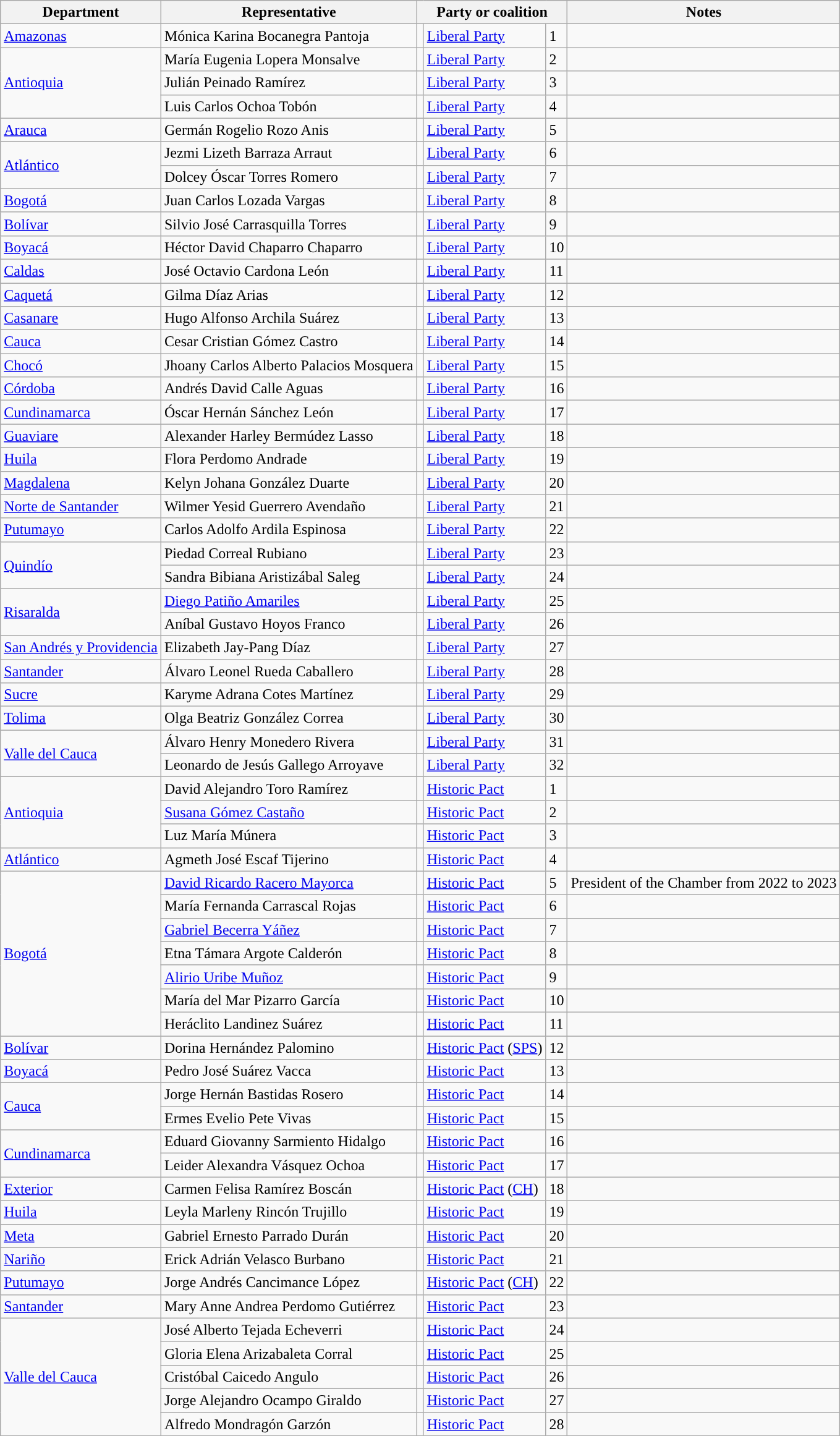<table class="wikitable sortable" style="text-align:left">
<tr>
<th>Department</th>
<th>Representative</th>
<th colspan="3">Party or coalition</th>
<th>Notes</th>
</tr>
<tr>
<td><a href='#'>Amazonas</a></td>
<td>Mónica Karina Bocanegra Pantoja</td>
<td style="background: "></td>
<td><a href='#'>Liberal Party</a></td>
<td>1</td>
<td></td>
</tr>
<tr>
<td rowspan="3"><a href='#'>Antioquia</a></td>
<td>María Eugenia Lopera Monsalve</td>
<td style="background: "></td>
<td><a href='#'>Liberal Party</a></td>
<td>2</td>
<td></td>
</tr>
<tr>
<td>Julián Peinado Ramírez</td>
<td style="background: "></td>
<td><a href='#'>Liberal Party</a></td>
<td>3</td>
<td></td>
</tr>
<tr>
<td>Luis Carlos Ochoa Tobón</td>
<td style="background: "></td>
<td><a href='#'>Liberal Party</a></td>
<td>4</td>
<td></td>
</tr>
<tr>
<td><a href='#'>Arauca</a></td>
<td>Germán Rogelio Rozo Anis</td>
<td style="background: "></td>
<td><a href='#'>Liberal Party</a></td>
<td>5</td>
<td></td>
</tr>
<tr>
<td rowspan="2"><a href='#'>Atlántico</a></td>
<td>Jezmi Lizeth Barraza Arraut</td>
<td style="background: "></td>
<td><a href='#'>Liberal Party</a></td>
<td>6</td>
<td></td>
</tr>
<tr>
<td>Dolcey Óscar Torres Romero</td>
<td style="background: "></td>
<td><a href='#'>Liberal Party</a></td>
<td>7</td>
<td></td>
</tr>
<tr>
<td><a href='#'>Bogotá</a></td>
<td>Juan Carlos Lozada Vargas</td>
<td style="background: "></td>
<td><a href='#'>Liberal Party</a></td>
<td>8</td>
<td></td>
</tr>
<tr>
<td><a href='#'>Bolívar</a></td>
<td>Silvio José Carrasquilla Torres</td>
<td style="background: "></td>
<td><a href='#'>Liberal Party</a></td>
<td>9</td>
<td></td>
</tr>
<tr>
<td><a href='#'>Boyacá</a></td>
<td>Héctor David Chaparro Chaparro</td>
<td style="background: "></td>
<td><a href='#'>Liberal Party</a></td>
<td>10</td>
<td></td>
</tr>
<tr>
<td><a href='#'>Caldas</a></td>
<td>José Octavio Cardona León</td>
<td style="background: "></td>
<td><a href='#'>Liberal Party</a></td>
<td>11</td>
<td></td>
</tr>
<tr>
<td><a href='#'>Caquetá</a></td>
<td>Gilma Díaz Arias</td>
<td style="background: "></td>
<td><a href='#'>Liberal Party</a></td>
<td>12</td>
<td></td>
</tr>
<tr>
<td><a href='#'>Casanare</a></td>
<td>Hugo Alfonso Archila Suárez</td>
<td style="background: "></td>
<td><a href='#'>Liberal Party</a></td>
<td>13</td>
<td></td>
</tr>
<tr>
<td><a href='#'>Cauca</a></td>
<td>Cesar Cristian Gómez Castro</td>
<td style="background: "></td>
<td><a href='#'>Liberal Party</a></td>
<td>14</td>
<td></td>
</tr>
<tr>
<td><a href='#'>Chocó</a></td>
<td>Jhoany Carlos Alberto Palacios Mosquera</td>
<td style="background: "></td>
<td><a href='#'>Liberal Party</a></td>
<td>15</td>
<td></td>
</tr>
<tr>
<td><a href='#'>Córdoba</a></td>
<td>Andrés David Calle Aguas</td>
<td style="background: "></td>
<td><a href='#'>Liberal Party</a></td>
<td>16</td>
<td></td>
</tr>
<tr>
<td><a href='#'>Cundinamarca</a></td>
<td>Óscar Hernán Sánchez León</td>
<td style="background: "></td>
<td><a href='#'>Liberal Party</a></td>
<td>17</td>
<td></td>
</tr>
<tr>
<td><a href='#'>Guaviare</a></td>
<td>Alexander Harley Bermúdez Lasso</td>
<td style="background: "></td>
<td><a href='#'>Liberal Party</a></td>
<td>18</td>
<td></td>
</tr>
<tr>
<td><a href='#'>Huila</a></td>
<td>Flora Perdomo Andrade</td>
<td style="background: "></td>
<td><a href='#'>Liberal Party</a></td>
<td>19</td>
<td></td>
</tr>
<tr>
<td><a href='#'>Magdalena</a></td>
<td>Kelyn Johana González Duarte</td>
<td style="background: "></td>
<td><a href='#'>Liberal Party</a></td>
<td>20</td>
<td></td>
</tr>
<tr>
<td><a href='#'>Norte de Santander</a></td>
<td>Wilmer Yesid Guerrero Avendaño</td>
<td style="background: "></td>
<td><a href='#'>Liberal Party</a></td>
<td>21</td>
<td></td>
</tr>
<tr>
<td><a href='#'>Putumayo</a></td>
<td>Carlos Adolfo Ardila Espinosa</td>
<td style="background: "></td>
<td><a href='#'>Liberal Party</a></td>
<td>22</td>
<td></td>
</tr>
<tr>
<td rowspan="2"><a href='#'>Quindío</a></td>
<td>Piedad Correal Rubiano</td>
<td style="background: "></td>
<td><a href='#'>Liberal Party</a></td>
<td>23</td>
<td></td>
</tr>
<tr>
<td>Sandra Bibiana Aristizábal Saleg</td>
<td style="background: "></td>
<td><a href='#'>Liberal Party</a></td>
<td>24</td>
<td></td>
</tr>
<tr>
<td rowspan="2"><a href='#'>Risaralda</a></td>
<td><a href='#'>Diego Patiño Amariles</a></td>
<td style="background: "></td>
<td><a href='#'>Liberal Party</a></td>
<td>25</td>
<td></td>
</tr>
<tr>
<td>Aníbal Gustavo Hoyos Franco</td>
<td style="background: "></td>
<td><a href='#'>Liberal Party</a></td>
<td>26</td>
<td></td>
</tr>
<tr>
<td><a href='#'>San Andrés y Providencia</a></td>
<td>Elizabeth Jay-Pang Díaz</td>
<td style="background: "></td>
<td><a href='#'>Liberal Party</a></td>
<td>27</td>
<td></td>
</tr>
<tr>
<td><a href='#'>Santander</a></td>
<td>Álvaro Leonel Rueda Caballero</td>
<td style="background: "></td>
<td><a href='#'>Liberal Party</a></td>
<td>28</td>
<td></td>
</tr>
<tr>
<td><a href='#'>Sucre</a></td>
<td>Karyme Adrana Cotes Martínez</td>
<td style="background: "></td>
<td><a href='#'>Liberal Party</a></td>
<td>29</td>
<td></td>
</tr>
<tr>
<td><a href='#'>Tolima</a></td>
<td>Olga Beatriz González Correa</td>
<td style="background: "></td>
<td><a href='#'>Liberal Party</a></td>
<td>30</td>
<td></td>
</tr>
<tr>
<td rowspan="2"><a href='#'>Valle del Cauca</a></td>
<td>Álvaro Henry Monedero Rivera</td>
<td style="background: "></td>
<td><a href='#'>Liberal Party</a></td>
<td>31</td>
<td></td>
</tr>
<tr>
<td>Leonardo de Jesús Gallego Arroyave</td>
<td style="background: "></td>
<td><a href='#'>Liberal Party</a></td>
<td>32</td>
<td></td>
</tr>
<tr>
<td rowspan="3"><a href='#'>Antioquia</a></td>
<td>David Alejandro Toro Ramírez</td>
<td style="background: "></td>
<td><a href='#'>Historic Pact</a></td>
<td>1</td>
<td></td>
</tr>
<tr>
<td><a href='#'>Susana Gómez Castaño</a></td>
<td style="background: "></td>
<td><a href='#'>Historic Pact</a></td>
<td>2</td>
<td></td>
</tr>
<tr>
<td>Luz María Múnera</td>
<td style="background: "></td>
<td><a href='#'>Historic Pact</a></td>
<td>3</td>
<td></td>
</tr>
<tr>
<td><a href='#'>Atlántico</a></td>
<td>Agmeth José Escaf Tijerino</td>
<td style="background: "></td>
<td><a href='#'>Historic Pact</a></td>
<td>4</td>
<td></td>
</tr>
<tr>
<td rowspan="7"><a href='#'>Bogotá</a></td>
<td><a href='#'>David Ricardo Racero Mayorca</a></td>
<td style="background: "></td>
<td><a href='#'>Historic Pact</a></td>
<td>5</td>
<td>President of the Chamber from 2022 to 2023</td>
</tr>
<tr>
<td>María Fernanda Carrascal Rojas</td>
<td style="background: "></td>
<td><a href='#'>Historic Pact</a></td>
<td>6</td>
<td></td>
</tr>
<tr>
<td><a href='#'>Gabriel Becerra Yáñez</a></td>
<td style="background: "></td>
<td><a href='#'>Historic Pact</a></td>
<td>7</td>
<td></td>
</tr>
<tr>
<td>Etna Támara Argote Calderón</td>
<td style="background: "></td>
<td><a href='#'>Historic Pact</a></td>
<td>8</td>
<td></td>
</tr>
<tr>
<td><a href='#'>Alirio Uribe Muñoz</a></td>
<td style="background: "></td>
<td><a href='#'>Historic Pact</a></td>
<td>9</td>
<td></td>
</tr>
<tr>
<td>María del Mar Pizarro García</td>
<td style="background: "></td>
<td><a href='#'>Historic Pact</a></td>
<td>10</td>
<td></td>
</tr>
<tr>
<td>Heráclito Landinez Suárez</td>
<td style="background: "></td>
<td><a href='#'>Historic Pact</a></td>
<td>11</td>
<td></td>
</tr>
<tr>
<td><a href='#'>Bolívar</a></td>
<td>Dorina Hernández Palomino</td>
<td style="background: "></td>
<td><a href='#'>Historic Pact</a> (<a href='#'>SPS</a>)</td>
<td>12</td>
<td></td>
</tr>
<tr>
<td><a href='#'>Boyacá</a></td>
<td>Pedro José Suárez Vacca</td>
<td style="background: "></td>
<td><a href='#'>Historic Pact</a></td>
<td>13</td>
<td></td>
</tr>
<tr>
<td rowspan="2"><a href='#'>Cauca</a></td>
<td>Jorge Hernán Bastidas Rosero</td>
<td style="background: "></td>
<td><a href='#'>Historic Pact</a></td>
<td>14</td>
<td></td>
</tr>
<tr>
<td>Ermes Evelio Pete Vivas</td>
<td style="background: "></td>
<td><a href='#'>Historic Pact</a></td>
<td>15</td>
<td></td>
</tr>
<tr>
<td rowspan="2"><a href='#'>Cundinamarca</a></td>
<td>Eduard Giovanny Sarmiento Hidalgo</td>
<td style="background: "></td>
<td><a href='#'>Historic Pact</a></td>
<td>16</td>
<td></td>
</tr>
<tr>
<td>Leider Alexandra Vásquez Ochoa</td>
<td style="background: "></td>
<td><a href='#'>Historic Pact</a></td>
<td>17</td>
<td></td>
</tr>
<tr>
<td><a href='#'>Exterior</a></td>
<td>Carmen Felisa Ramírez Boscán</td>
<td style="background: "></td>
<td><a href='#'>Historic Pact</a> (<a href='#'>CH</a>)</td>
<td>18</td>
<td></td>
</tr>
<tr>
<td><a href='#'>Huila</a></td>
<td>Leyla Marleny Rincón Trujillo</td>
<td style="background: "></td>
<td><a href='#'>Historic Pact</a></td>
<td>19</td>
<td></td>
</tr>
<tr>
<td><a href='#'>Meta</a></td>
<td>Gabriel Ernesto Parrado Durán</td>
<td style="background: "></td>
<td><a href='#'>Historic Pact</a></td>
<td>20</td>
<td></td>
</tr>
<tr>
<td><a href='#'>Nariño</a></td>
<td>Erick Adrián Velasco Burbano</td>
<td style="background: "></td>
<td><a href='#'>Historic Pact</a></td>
<td>21</td>
<td></td>
</tr>
<tr>
<td><a href='#'>Putumayo</a></td>
<td>Jorge Andrés Cancimance López</td>
<td style="background: "></td>
<td><a href='#'>Historic Pact</a> (<a href='#'>CH</a>)</td>
<td>22</td>
<td></td>
</tr>
<tr>
<td><a href='#'>Santander</a></td>
<td>Mary Anne Andrea Perdomo Gutiérrez</td>
<td style="background: "></td>
<td><a href='#'>Historic Pact</a></td>
<td>23</td>
<td></td>
</tr>
<tr>
<td rowspan="5"><a href='#'>Valle del Cauca</a></td>
<td>José Alberto Tejada Echeverri</td>
<td style="background: "></td>
<td><a href='#'>Historic Pact</a></td>
<td>24</td>
<td></td>
</tr>
<tr>
<td>Gloria Elena Arizabaleta Corral</td>
<td style="background: "></td>
<td><a href='#'>Historic Pact</a></td>
<td>25</td>
<td></td>
</tr>
<tr>
<td>Cristóbal Caicedo Angulo</td>
<td style="background: "></td>
<td><a href='#'>Historic Pact</a></td>
<td>26</td>
<td></td>
</tr>
<tr>
<td>Jorge Alejandro Ocampo Giraldo</td>
<td style="background: "></td>
<td><a href='#'>Historic Pact</a></td>
<td>27</td>
<td></td>
</tr>
<tr>
<td>Alfredo Mondragón Garzón</td>
<td style="background: "></td>
<td><a href='#'>Historic Pact</a></td>
<td>28</td>
<td></td>
</tr>
</table>
